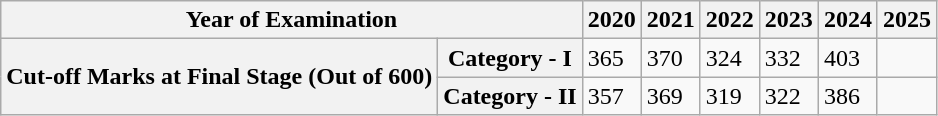<table class="wikitable">
<tr>
<th colspan="2">Year of Examination</th>
<th>2020</th>
<th>2021</th>
<th>2022</th>
<th>2023</th>
<th>2024</th>
<th>2025</th>
</tr>
<tr>
<th rowspan="2">Cut-off Marks at Final Stage (Out of 600)</th>
<th>Category - I</th>
<td>365</td>
<td>370</td>
<td>324</td>
<td>332</td>
<td>403</td>
<td></td>
</tr>
<tr>
<th>Category - II</th>
<td>357</td>
<td>369</td>
<td>319</td>
<td>322</td>
<td>386</td>
<td></td>
</tr>
</table>
